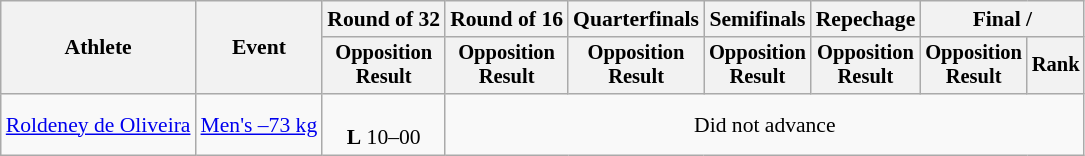<table class="wikitable" style="font-size:90%">
<tr>
<th rowspan="2">Athlete</th>
<th rowspan="2">Event</th>
<th>Round of 32</th>
<th>Round of 16</th>
<th>Quarterfinals</th>
<th>Semifinals</th>
<th>Repechage</th>
<th colspan=2>Final / </th>
</tr>
<tr style="font-size:95%">
<th>Opposition<br>Result</th>
<th>Opposition<br>Result</th>
<th>Opposition<br>Result</th>
<th>Opposition<br>Result</th>
<th>Opposition<br>Result</th>
<th>Opposition<br>Result</th>
<th>Rank</th>
</tr>
<tr align=center>
<td align=left><a href='#'>Roldeney de Oliveira</a></td>
<td align=left><a href='#'>Men's –73 kg</a></td>
<td><br><strong>L</strong> 10–00</td>
<td colspan=6>Did not advance</td>
</tr>
</table>
